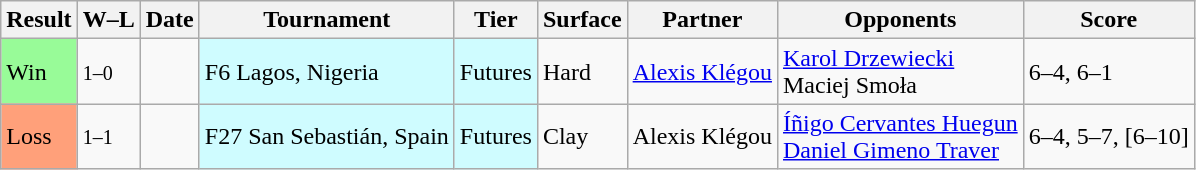<table class="sortable wikitable">
<tr>
<th>Result</th>
<th class="unsortable">W–L</th>
<th>Date</th>
<th>Tournament</th>
<th>Tier</th>
<th>Surface</th>
<th>Partner</th>
<th>Opponents</th>
<th class="unsortable">Score</th>
</tr>
<tr>
<td bgcolor=98fb98>Win</td>
<td><small>1–0</small></td>
<td></td>
<td style="background:#cffcff;">F6 Lagos, Nigeria</td>
<td style="background:#cffcff;">Futures</td>
<td>Hard</td>
<td> <a href='#'>Alexis Klégou</a></td>
<td> <a href='#'>Karol Drzewiecki</a><br> Maciej Smoła</td>
<td>6–4, 6–1</td>
</tr>
<tr>
<td bgcolor=ffa07a>Loss</td>
<td><small>1–1</small></td>
<td></td>
<td style="background:#cffcff;">F27 San Sebastián, Spain</td>
<td style="background:#cffcff;">Futures</td>
<td>Clay</td>
<td> Alexis Klégou</td>
<td> <a href='#'>Íñigo Cervantes Huegun</a><br> <a href='#'>Daniel Gimeno Traver</a></td>
<td>6–4, 5–7, [6–10]</td>
</tr>
</table>
